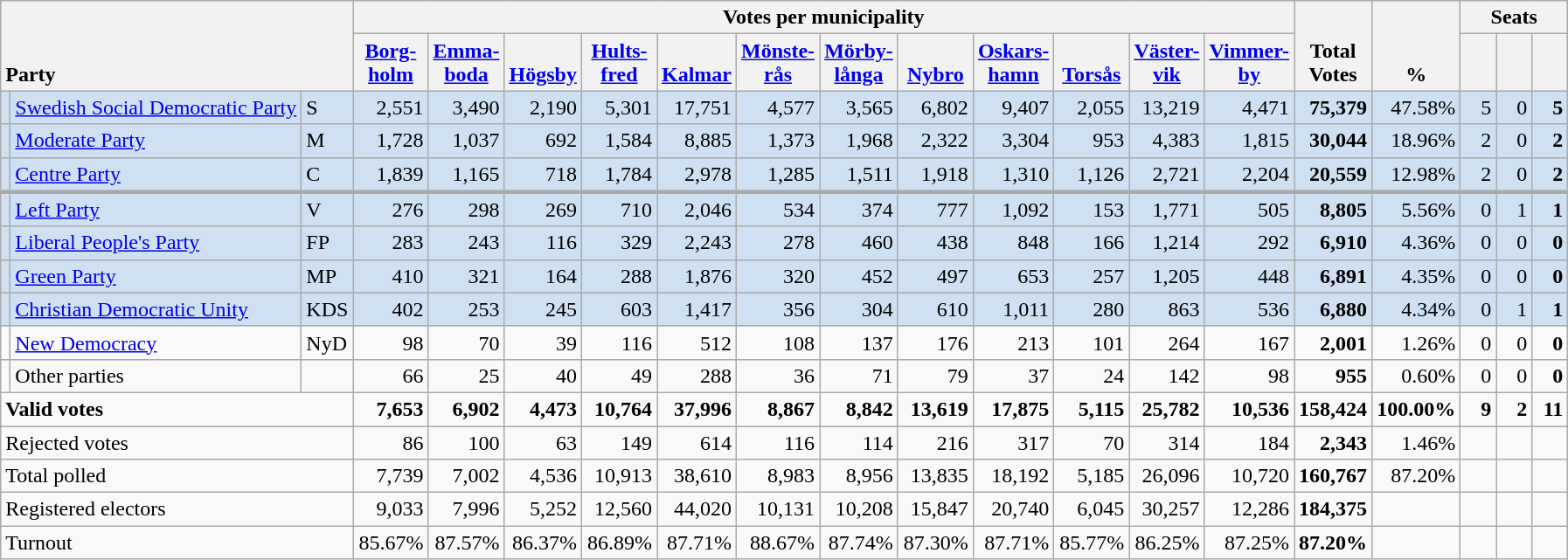<table class="wikitable" border="1" style="text-align:right;">
<tr>
<th style="text-align:left;" valign=bottom rowspan=2 colspan=3>Party</th>
<th colspan=12>Votes per municipality</th>
<th align=center valign=bottom rowspan=2 width="50">Total Votes</th>
<th align=center valign=bottom rowspan=2 width="50">%</th>
<th colspan=3>Seats</th>
</tr>
<tr>
<th align=center valign=bottom width="50"><a href='#'>Borg- holm</a></th>
<th align=center valign=bottom width="50"><a href='#'>Emma- boda</a></th>
<th align=center valign=bottom width="50"><a href='#'>Högsby</a></th>
<th align=center valign=bottom width="50"><a href='#'>Hults- fred</a></th>
<th align=center valign=bottom width="50"><a href='#'>Kalmar</a></th>
<th align=center valign=bottom width="50"><a href='#'>Mönste- rås</a></th>
<th align=center valign=bottom width="50"><a href='#'>Mörby- långa</a></th>
<th align=center valign=bottom width="50"><a href='#'>Nybro</a></th>
<th align=center valign=bottom width="50"><a href='#'>Oskars- hamn</a></th>
<th align=center valign=bottom width="50"><a href='#'>Torsås</a></th>
<th align=center valign=bottom width="50"><a href='#'>Väster- vik</a></th>
<th align=center valign=bottom width="50"><a href='#'>Vimmer- by</a></th>
<th align=center valign=bottom width="20"><small></small></th>
<th align=center valign=bottom width="20"><small><a href='#'></a></small></th>
<th align=center valign=bottom width="20"><small></small></th>
</tr>
<tr style="background:#CEE0F2;">
<td></td>
<td align=left style="white-space: nowrap;"><a href='#'>Swedish Social Democratic Party</a></td>
<td align=left>S</td>
<td>2,551</td>
<td>3,490</td>
<td>2,190</td>
<td>5,301</td>
<td>17,751</td>
<td>4,577</td>
<td>3,565</td>
<td>6,802</td>
<td>9,407</td>
<td>2,055</td>
<td>13,219</td>
<td>4,471</td>
<td><strong>75,379</strong></td>
<td>47.58%</td>
<td>5</td>
<td>0</td>
<td><strong>5</strong></td>
</tr>
<tr style="background:#CEE0F2;">
<td></td>
<td align=left><a href='#'>Moderate Party</a></td>
<td align=left>M</td>
<td>1,728</td>
<td>1,037</td>
<td>692</td>
<td>1,584</td>
<td>8,885</td>
<td>1,373</td>
<td>1,968</td>
<td>2,322</td>
<td>3,304</td>
<td>953</td>
<td>4,383</td>
<td>1,815</td>
<td><strong>30,044</strong></td>
<td>18.96%</td>
<td>2</td>
<td>0</td>
<td><strong>2</strong></td>
</tr>
<tr style="background:#CEE0F2;">
<td></td>
<td align=left><a href='#'>Centre Party</a></td>
<td align=left>C</td>
<td>1,839</td>
<td>1,165</td>
<td>718</td>
<td>1,784</td>
<td>2,978</td>
<td>1,285</td>
<td>1,511</td>
<td>1,918</td>
<td>1,310</td>
<td>1,126</td>
<td>2,721</td>
<td>2,204</td>
<td><strong>20,559</strong></td>
<td>12.98%</td>
<td>2</td>
<td>0</td>
<td><strong>2</strong></td>
</tr>
<tr style="background:#CEE0F2; border-top:3px solid darkgray;">
<td></td>
<td align=left><a href='#'>Left Party</a></td>
<td align=left>V</td>
<td>276</td>
<td>298</td>
<td>269</td>
<td>710</td>
<td>2,046</td>
<td>534</td>
<td>374</td>
<td>777</td>
<td>1,092</td>
<td>153</td>
<td>1,771</td>
<td>505</td>
<td><strong>8,805</strong></td>
<td>5.56%</td>
<td>0</td>
<td>1</td>
<td><strong>1</strong></td>
</tr>
<tr style="background:#CEE0F2;">
<td></td>
<td align=left><a href='#'>Liberal People's Party</a></td>
<td align=left>FP</td>
<td>283</td>
<td>243</td>
<td>116</td>
<td>329</td>
<td>2,243</td>
<td>278</td>
<td>460</td>
<td>438</td>
<td>848</td>
<td>166</td>
<td>1,214</td>
<td>292</td>
<td><strong>6,910</strong></td>
<td>4.36%</td>
<td>0</td>
<td>0</td>
<td><strong>0</strong></td>
</tr>
<tr style="background:#CEE0F2;">
<td></td>
<td align=left><a href='#'>Green Party</a></td>
<td align=left>MP</td>
<td>410</td>
<td>321</td>
<td>164</td>
<td>288</td>
<td>1,876</td>
<td>320</td>
<td>452</td>
<td>497</td>
<td>653</td>
<td>257</td>
<td>1,205</td>
<td>448</td>
<td><strong>6,891</strong></td>
<td>4.35%</td>
<td>0</td>
<td>0</td>
<td><strong>0</strong></td>
</tr>
<tr style="background:#CEE0F2;">
<td></td>
<td align=left><a href='#'>Christian Democratic Unity</a></td>
<td align=left>KDS</td>
<td>402</td>
<td>253</td>
<td>245</td>
<td>603</td>
<td>1,417</td>
<td>356</td>
<td>304</td>
<td>610</td>
<td>1,011</td>
<td>280</td>
<td>863</td>
<td>536</td>
<td><strong>6,880</strong></td>
<td>4.34%</td>
<td>0</td>
<td>1</td>
<td><strong>1</strong></td>
</tr>
<tr>
<td></td>
<td align=left><a href='#'>New Democracy</a></td>
<td align=left>NyD</td>
<td>98</td>
<td>70</td>
<td>39</td>
<td>116</td>
<td>512</td>
<td>108</td>
<td>137</td>
<td>176</td>
<td>213</td>
<td>101</td>
<td>264</td>
<td>167</td>
<td><strong>2,001</strong></td>
<td>1.26%</td>
<td>0</td>
<td>0</td>
<td><strong>0</strong></td>
</tr>
<tr>
<td></td>
<td align=left>Other parties</td>
<td></td>
<td>66</td>
<td>25</td>
<td>40</td>
<td>49</td>
<td>288</td>
<td>36</td>
<td>71</td>
<td>79</td>
<td>37</td>
<td>24</td>
<td>142</td>
<td>98</td>
<td><strong>955</strong></td>
<td>0.60%</td>
<td>0</td>
<td>0</td>
<td><strong>0</strong></td>
</tr>
<tr style="font-weight:bold">
<td align=left colspan=3>Valid votes</td>
<td>7,653</td>
<td>6,902</td>
<td>4,473</td>
<td>10,764</td>
<td>37,996</td>
<td>8,867</td>
<td>8,842</td>
<td>13,619</td>
<td>17,875</td>
<td>5,115</td>
<td>25,782</td>
<td>10,536</td>
<td>158,424</td>
<td>100.00%</td>
<td>9</td>
<td>2</td>
<td>11</td>
</tr>
<tr>
<td align=left colspan=3>Rejected votes</td>
<td>86</td>
<td>100</td>
<td>63</td>
<td>149</td>
<td>614</td>
<td>116</td>
<td>114</td>
<td>216</td>
<td>317</td>
<td>70</td>
<td>314</td>
<td>184</td>
<td><strong>2,343</strong></td>
<td>1.46%</td>
<td></td>
<td></td>
<td></td>
</tr>
<tr>
<td align=left colspan=3>Total polled</td>
<td>7,739</td>
<td>7,002</td>
<td>4,536</td>
<td>10,913</td>
<td>38,610</td>
<td>8,983</td>
<td>8,956</td>
<td>13,835</td>
<td>18,192</td>
<td>5,185</td>
<td>26,096</td>
<td>10,720</td>
<td><strong>160,767</strong></td>
<td>87.20%</td>
<td></td>
<td></td>
<td></td>
</tr>
<tr>
<td align=left colspan=3>Registered electors</td>
<td>9,033</td>
<td>7,996</td>
<td>5,252</td>
<td>12,560</td>
<td>44,020</td>
<td>10,131</td>
<td>10,208</td>
<td>15,847</td>
<td>20,740</td>
<td>6,045</td>
<td>30,257</td>
<td>12,286</td>
<td><strong>184,375</strong></td>
<td></td>
<td></td>
<td></td>
<td></td>
</tr>
<tr>
<td align=left colspan=3>Turnout</td>
<td>85.67%</td>
<td>87.57%</td>
<td>86.37%</td>
<td>86.89%</td>
<td>87.71%</td>
<td>88.67%</td>
<td>87.74%</td>
<td>87.30%</td>
<td>87.71%</td>
<td>85.77%</td>
<td>86.25%</td>
<td>87.25%</td>
<td><strong>87.20%</strong></td>
<td></td>
<td></td>
<td></td>
<td></td>
</tr>
</table>
